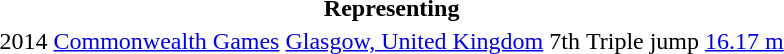<table>
<tr>
<th colspan="6">Representing </th>
</tr>
<tr>
<td>2014</td>
<td><a href='#'>Commonwealth Games</a></td>
<td><a href='#'>Glasgow, United Kingdom</a></td>
<td>7th</td>
<td>Triple jump</td>
<td><a href='#'>16.17 m</a></td>
</tr>
</table>
